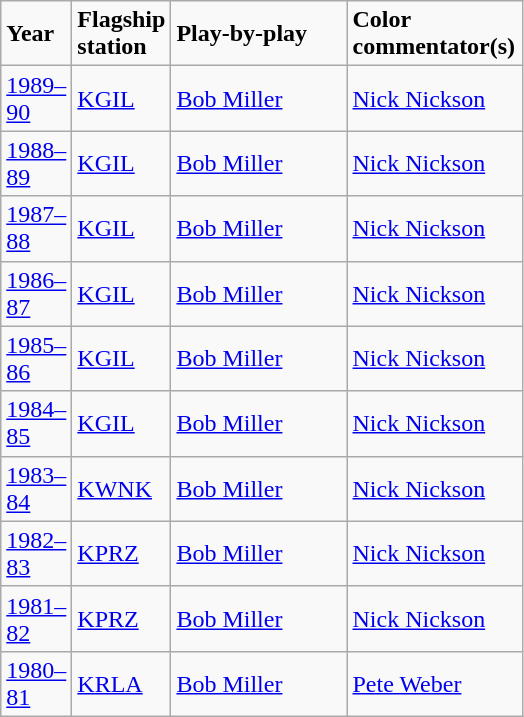<table class="wikitable">
<tr>
<td width="40"><strong>Year</strong></td>
<td width="40"><strong>Flagship station</strong></td>
<td width="110"><strong>Play-by-play</strong></td>
<td width="110"><strong>Color commentator(s)</strong></td>
</tr>
<tr>
<td><a href='#'>1989–90</a></td>
<td><a href='#'>KGIL</a></td>
<td><a href='#'>Bob Miller</a></td>
<td><a href='#'>Nick Nickson</a></td>
</tr>
<tr>
<td><a href='#'>1988–89</a></td>
<td><a href='#'>KGIL</a></td>
<td><a href='#'>Bob Miller</a></td>
<td><a href='#'>Nick Nickson</a></td>
</tr>
<tr>
<td><a href='#'>1987–88</a></td>
<td><a href='#'>KGIL</a></td>
<td><a href='#'>Bob Miller</a></td>
<td><a href='#'>Nick Nickson</a></td>
</tr>
<tr>
<td><a href='#'>1986–87</a></td>
<td><a href='#'>KGIL</a></td>
<td><a href='#'>Bob Miller</a></td>
<td><a href='#'>Nick Nickson</a></td>
</tr>
<tr>
<td><a href='#'>1985–86</a></td>
<td><a href='#'>KGIL</a></td>
<td><a href='#'>Bob Miller</a></td>
<td><a href='#'>Nick Nickson</a></td>
</tr>
<tr>
<td><a href='#'>1984–85</a></td>
<td><a href='#'>KGIL</a></td>
<td><a href='#'>Bob Miller</a></td>
<td><a href='#'>Nick Nickson</a></td>
</tr>
<tr>
<td><a href='#'>1983–84</a></td>
<td><a href='#'>KWNK</a></td>
<td><a href='#'>Bob Miller</a></td>
<td><a href='#'>Nick Nickson</a></td>
</tr>
<tr>
<td><a href='#'>1982–83</a></td>
<td><a href='#'>KPRZ</a></td>
<td><a href='#'>Bob Miller</a></td>
<td><a href='#'>Nick Nickson</a></td>
</tr>
<tr>
<td><a href='#'>1981–82</a></td>
<td><a href='#'>KPRZ</a></td>
<td><a href='#'>Bob Miller</a></td>
<td><a href='#'>Nick Nickson</a></td>
</tr>
<tr>
<td><a href='#'>1980–81</a></td>
<td><a href='#'>KRLA</a></td>
<td><a href='#'>Bob Miller</a></td>
<td><a href='#'>Pete Weber</a></td>
</tr>
</table>
